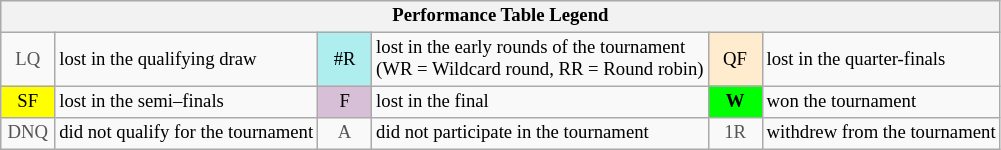<table class="wikitable" style="font-size:78%;">
<tr bgcolor="#efefef">
<th colspan="6">Performance Table Legend</th>
</tr>
<tr>
<td align="center" style="color:#555555;" width="30">LQ</td>
<td>lost in the qualifying draw</td>
<td align="center" style="background:#afeeee;">#R</td>
<td>lost in the early rounds of the tournament<br>(WR = Wildcard round, RR = Round robin)</td>
<td align="center" style="background:#ffebcd;">QF</td>
<td>lost in the quarter-finals</td>
</tr>
<tr>
<td align="center" style="background:yellow;">SF</td>
<td>lost in the semi–finals</td>
<td align="center" style="background:#D8BFD8;">F</td>
<td>lost in the final</td>
<td align="center" style="background:#00ff00;"><strong>W</strong></td>
<td>won the tournament</td>
</tr>
<tr>
<td align="center" style="color:#555555;" width="30">DNQ</td>
<td>did not qualify for the tournament</td>
<td align="center" style="color:#555555;" width="30">A</td>
<td>did not participate in the tournament</td>
<td align="center" style="color:#555555;" width="30">1R</td>
<td>withdrew from the tournament</td>
</tr>
</table>
